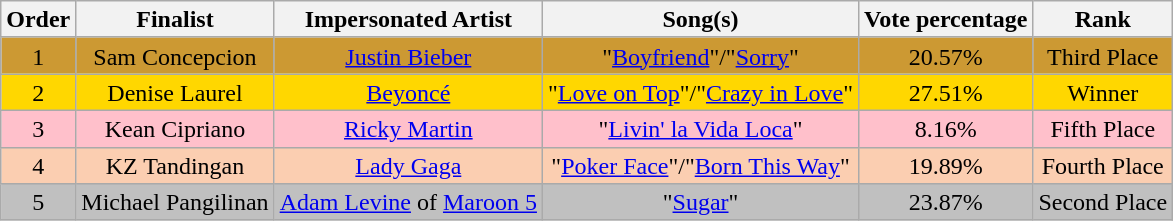<table class="wikitable" style="text-align:center; line-height:17px; width:auto;">
<tr>
<th>Order</th>
<th>Finalist</th>
<th>Impersonated Artist</th>
<th>Song(s)</th>
<th>Vote percentage</th>
<th>Rank</th>
</tr>
<tr style="background:#c93;">
<td>1</td>
<td>Sam Concepcion</td>
<td><a href='#'>Justin Bieber</a></td>
<td>"<a href='#'>Boyfriend</a>"/"<a href='#'>Sorry</a>"</td>
<td>20.57%</td>
<td>Third Place</td>
</tr>
<tr style="background:gold;">
<td>2</td>
<td>Denise Laurel</td>
<td><a href='#'>Beyoncé</a></td>
<td>"<a href='#'>Love on Top</a>"/"<a href='#'>Crazy in Love</a>"</td>
<td>27.51%</td>
<td>Winner</td>
</tr>
<tr style="background:pink;">
<td>3</td>
<td>Kean Cipriano</td>
<td><a href='#'>Ricky Martin</a></td>
<td>"<a href='#'>Livin' la Vida Loca</a>"</td>
<td>8.16%</td>
<td>Fifth Place</td>
</tr>
<tr style="background:#FBCEB1;">
<td>4</td>
<td>KZ Tandingan</td>
<td><a href='#'>Lady Gaga</a></td>
<td>"<a href='#'>Poker Face</a>"/"<a href='#'>Born This Way</a>"</td>
<td>19.89%</td>
<td>Fourth Place</td>
</tr>
<tr style="background:silver;">
<td>5</td>
<td>Michael Pangilinan</td>
<td><a href='#'>Adam Levine</a> of <a href='#'>Maroon 5</a></td>
<td>"<a href='#'>Sugar</a>"</td>
<td>23.87%</td>
<td>Second Place</td>
</tr>
</table>
